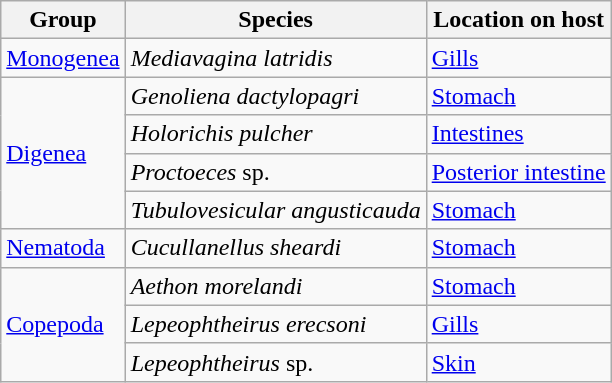<table class="wikitable">
<tr>
<th>Group</th>
<th>Species</th>
<th>Location on host</th>
</tr>
<tr>
<td><a href='#'>Monogenea</a></td>
<td><em>Mediavagina latridis</em></td>
<td><a href='#'>Gills</a></td>
</tr>
<tr>
<td rowspan="4"><a href='#'>Digenea</a></td>
<td><em>Genoliena dactylopagri</em></td>
<td><a href='#'>Stomach</a></td>
</tr>
<tr>
<td><em>Holorichis pulcher</em></td>
<td><a href='#'>Intestines</a></td>
</tr>
<tr>
<td><em>Proctoeces</em> sp.</td>
<td><a href='#'>Posterior intestine</a></td>
</tr>
<tr>
<td><em>Tubulovesicular angusticauda</em></td>
<td><a href='#'>Stomach</a></td>
</tr>
<tr>
<td><a href='#'>Nematoda</a></td>
<td><em>Cucullanellus sheardi</em></td>
<td><a href='#'>Stomach</a></td>
</tr>
<tr>
<td rowspan="3"><a href='#'>Copepoda</a></td>
<td><em>Aethon morelandi</em></td>
<td><a href='#'>Stomach</a></td>
</tr>
<tr>
<td><em>Lepeophtheirus erecsoni</em></td>
<td><a href='#'>Gills</a></td>
</tr>
<tr>
<td><em>Lepeophtheirus</em> sp.</td>
<td><a href='#'>Skin</a></td>
</tr>
</table>
